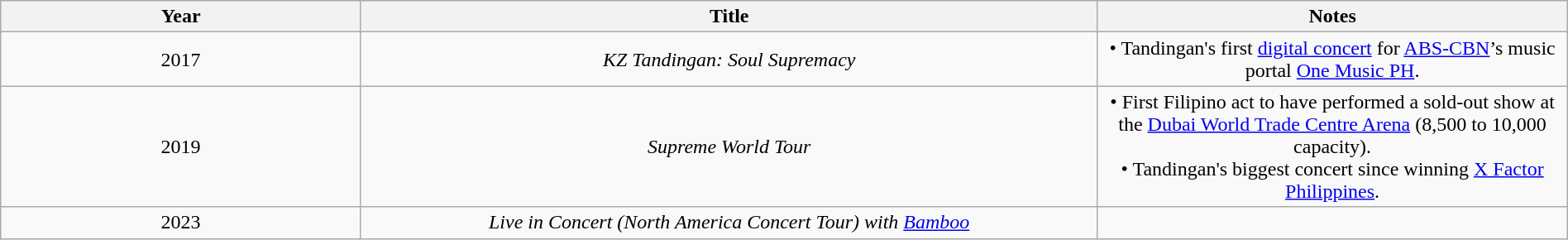<table class="wikitable sortable plainrowheaders" style="text-align:center;" width=100%>
<tr>
<th scope="col" width=23%>Year</th>
<th scope="col">Title</th>
<th scope="col" width=30% class="unsortable">Notes</th>
</tr>
<tr>
<td>2017</td>
<td><em>KZ Tandingan: Soul Supremacy</em></td>
<td>• Tandingan's first <a href='#'>digital concert</a> for <a href='#'>ABS-CBN</a>’s music portal <a href='#'>One Music PH</a>.</td>
</tr>
<tr>
<td>2019</td>
<td><em>Supreme World Tour</em></td>
<td>• First Filipino act to have performed a sold-out show at the <a href='#'>Dubai World Trade Centre Arena</a> (8,500 to 10,000 capacity).<br>• Tandingan's biggest concert since winning <a href='#'>X Factor Philippines</a>.</td>
</tr>
<tr>
<td>2023</td>
<td><em>Live in Concert (North America Concert Tour) with</em> <em><a href='#'>Bamboo</a></em></td>
<td></td>
</tr>
</table>
